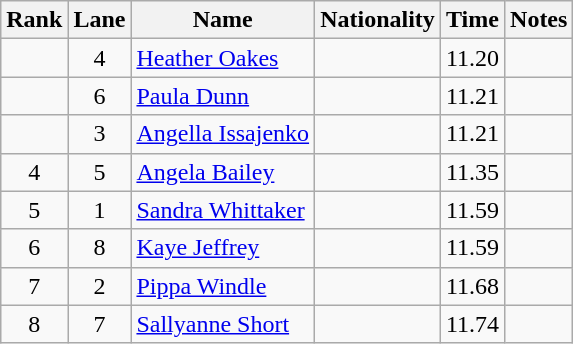<table class="wikitable sortable" style=" text-align:center">
<tr>
<th>Rank</th>
<th>Lane</th>
<th>Name</th>
<th>Nationality</th>
<th>Time</th>
<th>Notes</th>
</tr>
<tr>
<td></td>
<td>4</td>
<td align=left><a href='#'>Heather Oakes</a></td>
<td align=left></td>
<td>11.20</td>
<td></td>
</tr>
<tr>
<td></td>
<td>6</td>
<td align=left><a href='#'>Paula Dunn</a></td>
<td align=left></td>
<td>11.21</td>
<td></td>
</tr>
<tr>
<td></td>
<td>3</td>
<td align=left><a href='#'>Angella Issajenko</a></td>
<td align=left></td>
<td>11.21</td>
<td></td>
</tr>
<tr>
<td>4</td>
<td>5</td>
<td align=left><a href='#'>Angela Bailey</a></td>
<td align=left></td>
<td>11.35</td>
<td></td>
</tr>
<tr>
<td>5</td>
<td>1</td>
<td align=left><a href='#'>Sandra Whittaker</a></td>
<td align=left></td>
<td>11.59</td>
<td></td>
</tr>
<tr>
<td>6</td>
<td>8</td>
<td align=left><a href='#'>Kaye Jeffrey</a></td>
<td align=left></td>
<td>11.59</td>
<td></td>
</tr>
<tr>
<td>7</td>
<td>2</td>
<td align=left><a href='#'>Pippa Windle</a></td>
<td align=left></td>
<td>11.68</td>
<td></td>
</tr>
<tr>
<td>8</td>
<td>7</td>
<td align=left><a href='#'>Sallyanne Short</a></td>
<td align=left></td>
<td>11.74</td>
<td></td>
</tr>
</table>
